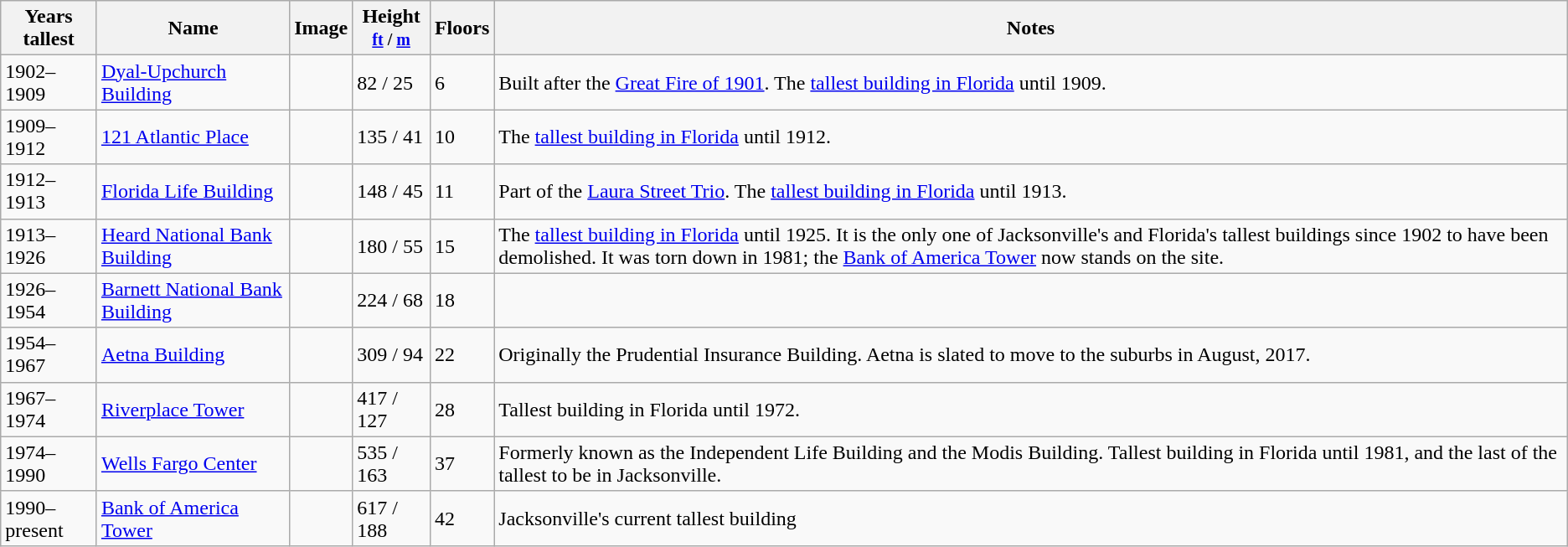<table class="wikitable sortable">
<tr>
<th>Years tallest</th>
<th>Name</th>
<th>Image</th>
<th>Height<br><small><a href='#'>ft</a> / <a href='#'>m</a></small></th>
<th>Floors</th>
<th class="unsortable">Notes</th>
</tr>
<tr>
<td>1902–1909</td>
<td><a href='#'>Dyal-Upchurch Building</a></td>
<td></td>
<td>82 / 25</td>
<td>6</td>
<td>Built after the <a href='#'>Great Fire of 1901</a>. The <a href='#'>tallest building in Florida</a> until 1909.</td>
</tr>
<tr>
<td>1909–1912</td>
<td><a href='#'>121 Atlantic Place</a></td>
<td></td>
<td>135 / 41</td>
<td>10</td>
<td>The <a href='#'>tallest building in Florida</a> until 1912.</td>
</tr>
<tr>
<td>1912–1913</td>
<td><a href='#'>Florida Life Building</a></td>
<td></td>
<td>148 / 45</td>
<td>11</td>
<td>Part of the <a href='#'>Laura Street Trio</a>. The <a href='#'>tallest building in Florida</a> until 1913.</td>
</tr>
<tr>
<td>1913–1926</td>
<td><a href='#'>Heard National Bank Building</a></td>
<td></td>
<td>180 / 55</td>
<td>15</td>
<td>The <a href='#'>tallest building in Florida</a> until 1925. It is the only one of Jacksonville's and Florida's tallest buildings since 1902 to have been demolished. It was torn down in 1981; the <a href='#'>Bank of America Tower</a> now stands on the site.</td>
</tr>
<tr>
<td>1926–1954</td>
<td><a href='#'>Barnett National Bank Building</a></td>
<td></td>
<td>224 / 68</td>
<td>18</td>
<td></td>
</tr>
<tr>
<td>1954–1967</td>
<td><a href='#'>Aetna Building</a></td>
<td></td>
<td>309 / 94</td>
<td>22</td>
<td>Originally the Prudential Insurance Building. Aetna is slated to move to the suburbs in August, 2017.</td>
</tr>
<tr>
<td>1967–1974</td>
<td><a href='#'>Riverplace Tower</a></td>
<td></td>
<td>417 / 127</td>
<td>28</td>
<td>Tallest building in Florida until 1972.</td>
</tr>
<tr>
<td>1974–1990</td>
<td><a href='#'>Wells Fargo Center</a></td>
<td></td>
<td>535 / 163</td>
<td>37</td>
<td>Formerly known as the Independent Life Building and the Modis Building. Tallest building in Florida until 1981, and the last of the tallest to be in Jacksonville.</td>
</tr>
<tr>
<td>1990–present</td>
<td><a href='#'>Bank of America Tower</a></td>
<td></td>
<td>617 / 188</td>
<td>42</td>
<td>Jacksonville's current tallest building</td>
</tr>
</table>
